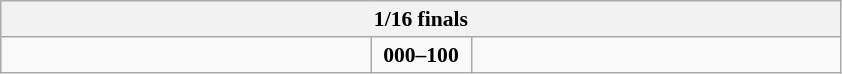<table class="wikitable" style="text-align: center; font-size:90% ">
<tr>
<th colspan=3>1/16 finals</th>
</tr>
<tr>
<td align=left width="240"></td>
<td align=center width="60"><strong>000–100</strong></td>
<td align=left width="240"><strong></strong></td>
</tr>
</table>
